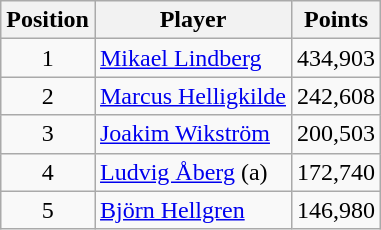<table class=wikitable>
<tr>
<th>Position</th>
<th>Player</th>
<th>Points</th>
</tr>
<tr>
<td align=center>1</td>
<td> <a href='#'>Mikael Lindberg</a></td>
<td align=center>434,903</td>
</tr>
<tr>
<td align=center>2</td>
<td> <a href='#'>Marcus Helligkilde</a></td>
<td align=center>242,608</td>
</tr>
<tr>
<td align=center>3</td>
<td> <a href='#'>Joakim Wikström</a></td>
<td align=center>200,503</td>
</tr>
<tr>
<td align=center>4</td>
<td> <a href='#'>Ludvig Åberg</a> (a)</td>
<td align=center>172,740</td>
</tr>
<tr>
<td align=center>5</td>
<td> <a href='#'>Björn Hellgren</a></td>
<td align=center>146,980</td>
</tr>
</table>
